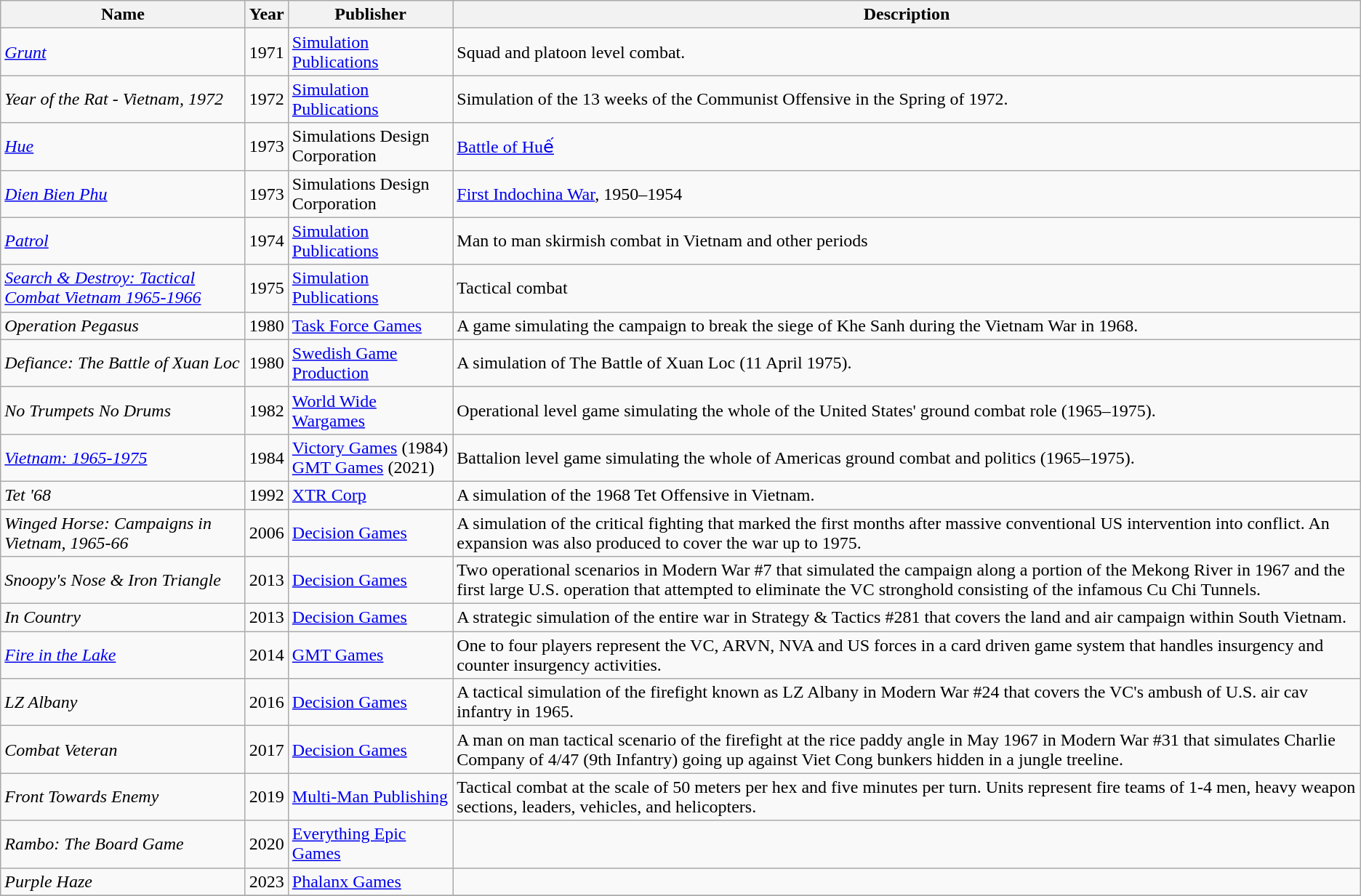<table class="wikitable sortable">
<tr>
<th>Name</th>
<th>Year</th>
<th>Publisher</th>
<th>Description</th>
</tr>
<tr>
<td><em><a href='#'>Grunt</a></em></td>
<td>1971</td>
<td><a href='#'>Simulation Publications</a></td>
<td>Squad and platoon level combat.</td>
</tr>
<tr>
<td><em>Year of the Rat - Vietnam, 1972</em></td>
<td>1972</td>
<td><a href='#'>Simulation Publications</a></td>
<td>Simulation of the 13 weeks of the Communist Offensive in the Spring of 1972.</td>
</tr>
<tr>
<td><em><a href='#'>Hue</a></em></td>
<td>1973</td>
<td>Simulations Design Corporation</td>
<td><a href='#'>Battle of Huế</a></td>
</tr>
<tr>
<td><em><a href='#'>Dien Bien Phu</a></em></td>
<td>1973</td>
<td>Simulations Design Corporation</td>
<td><a href='#'>First Indochina War</a>, 1950–1954</td>
</tr>
<tr>
<td><em><a href='#'>Patrol</a></em></td>
<td>1974</td>
<td><a href='#'>Simulation Publications</a></td>
<td>Man to man skirmish combat in Vietnam and other periods</td>
</tr>
<tr>
<td><em><a href='#'>Search & Destroy: Tactical Combat Vietnam 1965-1966</a></em></td>
<td>1975</td>
<td><a href='#'>Simulation Publications</a></td>
<td>Tactical combat</td>
</tr>
<tr>
<td><em>Operation Pegasus</em></td>
<td>1980</td>
<td><a href='#'>Task Force Games</a></td>
<td>A game simulating the campaign to break the siege of Khe Sanh during the Vietnam War in 1968.</td>
</tr>
<tr>
<td><em>Defiance: The Battle of Xuan Loc</em></td>
<td>1980</td>
<td><a href='#'>Swedish Game Production</a></td>
<td>A simulation of The Battle of Xuan Loc (11 April 1975).</td>
</tr>
<tr>
<td><em>No Trumpets No Drums</em></td>
<td>1982</td>
<td><a href='#'>World Wide Wargames</a></td>
<td>Operational level game simulating the whole of the United States' ground combat role (1965–1975).</td>
</tr>
<tr>
<td><em><a href='#'>Vietnam: 1965-1975</a></em></td>
<td>1984</td>
<td><a href='#'>Victory Games</a> (1984)<br><a href='#'>GMT Games</a> (2021)</td>
<td>Battalion level game simulating the whole of Americas ground combat and politics (1965–1975).</td>
</tr>
<tr>
<td><em>Tet '68</em></td>
<td>1992</td>
<td><a href='#'>XTR Corp</a></td>
<td>A simulation of the 1968 Tet Offensive in Vietnam.</td>
</tr>
<tr>
<td><em>Winged Horse: Campaigns in Vietnam, 1965-66</em></td>
<td>2006</td>
<td><a href='#'>Decision Games</a></td>
<td>A simulation of the critical fighting that marked the first months after massive conventional US intervention into conflict. An expansion was also produced to cover the war up to 1975.</td>
</tr>
<tr>
<td><em>Snoopy's Nose & Iron Triangle</em></td>
<td>2013</td>
<td><a href='#'>Decision Games</a></td>
<td>Two operational scenarios in Modern War #7 that simulated the campaign along a portion of the Mekong River in 1967 and the first large U.S. operation that attempted to eliminate the VC stronghold consisting of the infamous Cu Chi Tunnels.</td>
</tr>
<tr>
<td><em>In Country</em></td>
<td>2013</td>
<td><a href='#'>Decision Games</a></td>
<td>A strategic simulation of the entire war in Strategy & Tactics #281 that covers the land and air campaign within South Vietnam.</td>
</tr>
<tr>
<td><em><a href='#'>Fire in the Lake</a></em></td>
<td>2014</td>
<td><a href='#'>GMT Games</a></td>
<td>One to four players represent the VC, ARVN, NVA and US forces in a card driven game system that handles insurgency and counter insurgency activities.</td>
</tr>
<tr>
<td><em>LZ Albany</em></td>
<td>2016</td>
<td><a href='#'>Decision Games</a></td>
<td>A tactical simulation of the firefight known as LZ Albany in Modern War #24 that covers the VC's ambush of U.S. air cav infantry in 1965.</td>
</tr>
<tr>
<td><em>Combat Veteran</em></td>
<td>2017</td>
<td><a href='#'>Decision Games</a></td>
<td>A man on man tactical scenario of the firefight at the rice paddy angle in May 1967 in Modern War #31 that simulates Charlie Company of 4/47 (9th Infantry) going up against Viet Cong bunkers hidden in a jungle treeline.</td>
</tr>
<tr>
<td><em>Front Towards Enemy</em></td>
<td>2019</td>
<td><a href='#'>Multi-Man Publishing</a></td>
<td>Tactical combat at the scale of 50 meters per hex and five minutes per turn. Units represent fire teams of 1-4 men, heavy weapon sections, leaders, vehicles, and helicopters.</td>
</tr>
<tr>
<td><em>Rambo: The Board Game</em></td>
<td>2020</td>
<td><a href='#'>Everything Epic Games</a></td>
<td></td>
</tr>
<tr>
<td><em>Purple Haze </em></td>
<td>2023</td>
<td><a href='#'>Phalanx Games</a></td>
<td></td>
</tr>
<tr>
</tr>
</table>
